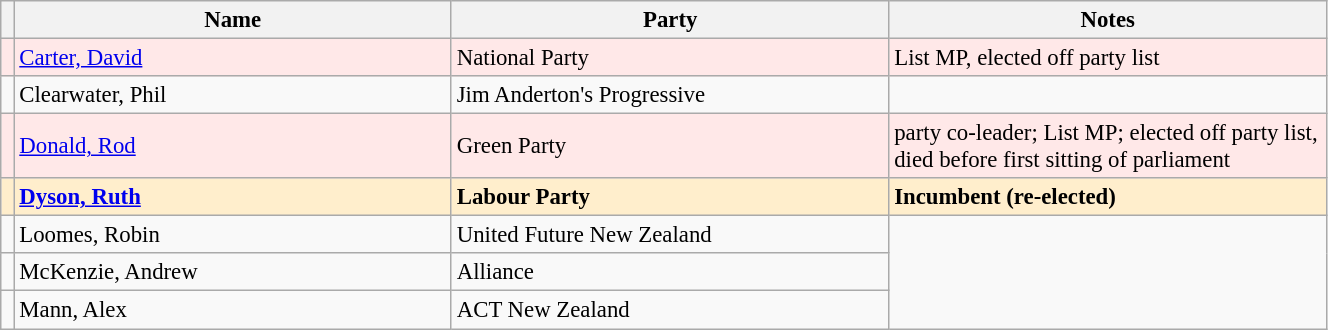<table class="wikitable" width="70%" style="font-size:95%;">
<tr>
<th width=1%></th>
<th width=33%>Name</th>
<th width=33%>Party</th>
<th width=33%>Notes</th>
</tr>
<tr ---- bgcolor=#FFE8E8>
<td bgcolor=></td>
<td><a href='#'>Carter, David</a></td>
<td>National Party</td>
<td>List MP, elected off party list</td>
</tr>
<tr -->
<td bgcolor=></td>
<td>Clearwater, Phil</td>
<td>Jim Anderton's Progressive</td>
</tr>
<tr ---- bgcolor=#FFE8E8>
<td bgcolor=></td>
<td><a href='#'>Donald, Rod</a></td>
<td>Green Party</td>
<td>party co-leader; List MP; elected off party list, died before first sitting of parliament</td>
</tr>
<tr ---- bgcolor=#FFEECC>
<td bgcolor=></td>
<td><strong><a href='#'>Dyson, Ruth</a></strong></td>
<td><strong>Labour Party</strong></td>
<td><strong>Incumbent (re-elected)</strong></td>
</tr>
<tr -->
<td bgcolor=></td>
<td>Loomes, Robin</td>
<td>United Future New Zealand</td>
</tr>
<tr -->
<td bgcolor=></td>
<td>McKenzie, Andrew</td>
<td>Alliance</td>
</tr>
<tr -->
<td bgcolor=></td>
<td>Mann, Alex</td>
<td>ACT New Zealand</td>
</tr>
</table>
